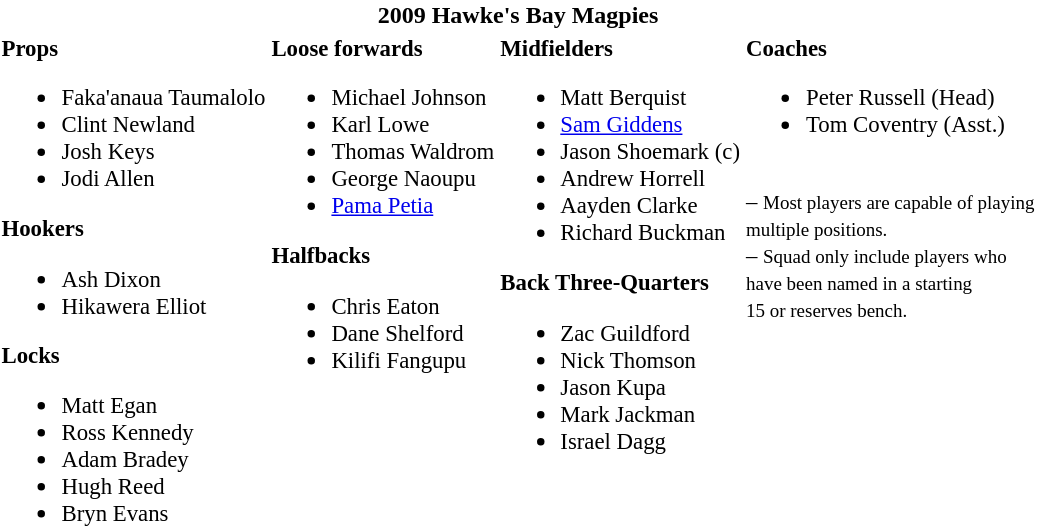<table class="toccolours" style="text-align: left;">
<tr>
<th colspan="4" style="background-color: #ffffff;color:#000000;text-align:center;">2009 Hawke's Bay Magpies</th>
</tr>
<tr>
<td style="font-size: 95%;" valign="top"><strong>Props</strong><br><ul><li>Faka'anaua Taumalolo</li><li>Clint Newland</li><li>Josh Keys</li><li>Jodi Allen</li></ul><strong>Hookers</strong><ul><li>Ash Dixon</li><li>Hikawera Elliot</li></ul><strong>Locks</strong><ul><li>Matt Egan</li><li>Ross Kennedy</li><li>Adam Bradey</li><li>Hugh Reed</li><li>Bryn Evans</li></ul></td>
<td style="font-size: 95%;" valign="top"><strong>Loose forwards</strong><br><ul><li>Michael Johnson</li><li>Karl Lowe</li><li>Thomas Waldrom</li><li>George Naoupu</li><li><a href='#'>Pama Petia</a></li></ul><strong>Halfbacks</strong><ul><li>Chris Eaton</li><li>Dane Shelford</li><li>Kilifi Fangupu</li></ul></td>
<td style="font-size: 95%;" valign="top"><strong>Midfielders</strong><br><ul><li>Matt Berquist</li><li><a href='#'>Sam Giddens</a></li><li>Jason Shoemark (c)</li><li>Andrew Horrell</li><li>Aayden Clarke</li><li>Richard Buckman</li></ul><strong>Back Three-Quarters</strong><ul><li>Zac Guildford</li><li>Nick Thomson</li><li>Jason Kupa</li><li>Mark Jackman</li><li>Israel Dagg</li></ul></td>
<td style="font-size: 95%;" valign="top"><strong>Coaches</strong><br><ul><li>Peter Russell (Head)</li><li>Tom Coventry (Asst.)</li></ul><br>
– <small>Most players are capable of playing<br> multiple positions.</small><br>– <small>Squad only include players who<br> have been named in a starting <br>15 or reserves bench.</small></td>
</tr>
</table>
